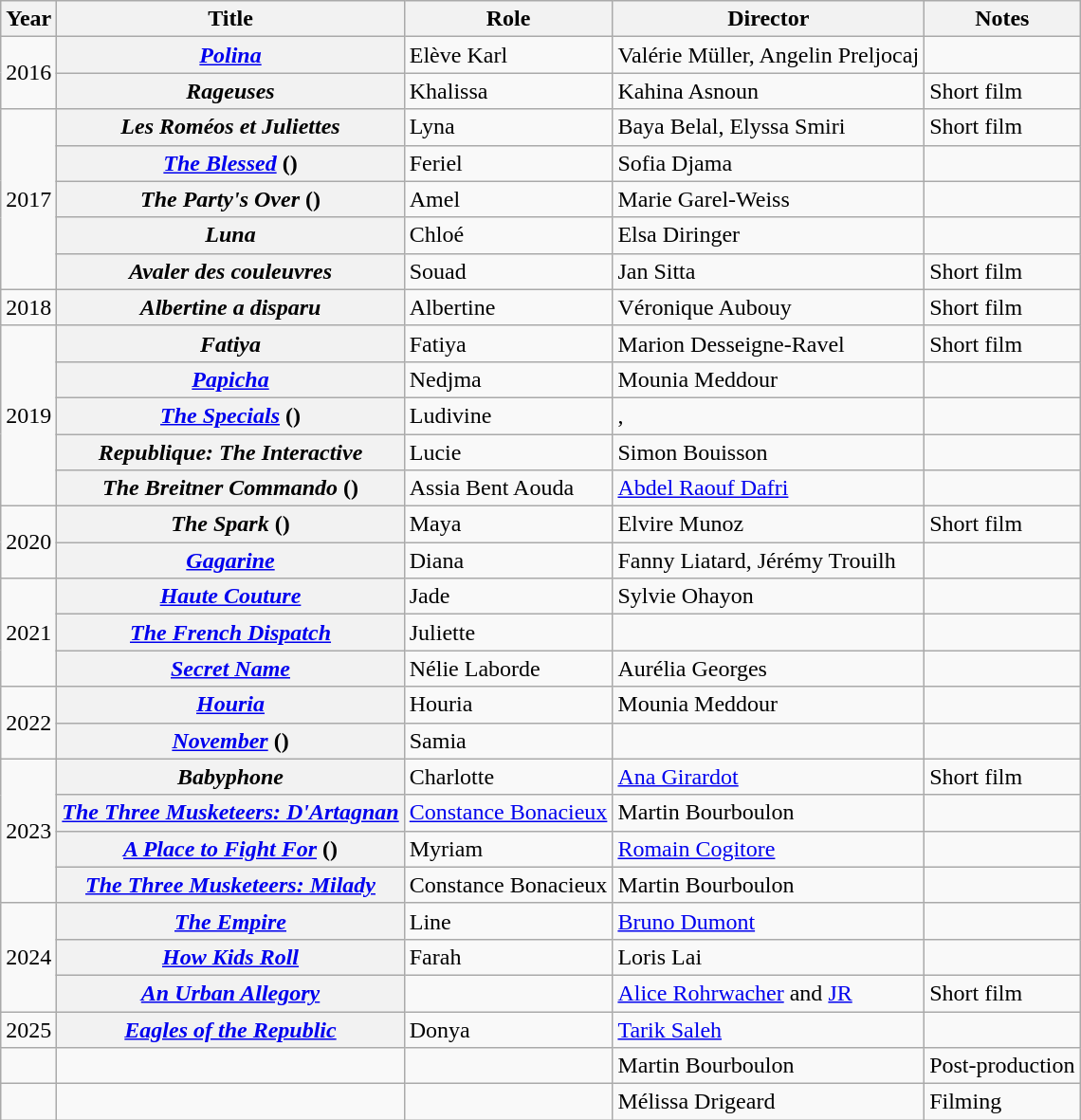<table class="wikitable plainrowheaders sortable">
<tr>
<th scope="col">Year</th>
<th scope="col">Title</th>
<th scope="col">Role</th>
<th scope="col">Director</th>
<th scope="col" class="unsortable">Notes</th>
</tr>
<tr>
<td rowspan="2">2016</td>
<th scope="row"><em><a href='#'>Polina</a></em></th>
<td>Elève Karl</td>
<td>Valérie Müller, Angelin Preljocaj</td>
<td></td>
</tr>
<tr>
<th scope="row"><em>Rageuses</em></th>
<td>Khalissa</td>
<td>Kahina Asnoun</td>
<td>Short film</td>
</tr>
<tr>
<td rowspan="5">2017</td>
<th scope="row"><em>Les Roméos et Juliettes</em></th>
<td>Lyna</td>
<td>Baya Belal, Elyssa Smiri</td>
<td>Short film</td>
</tr>
<tr>
<th scope="row"><em><a href='#'>The Blessed</a></em> ()</th>
<td>Feriel</td>
<td>Sofia Djama</td>
<td></td>
</tr>
<tr>
<th scope="row"><em>The Party's Over</em> ()</th>
<td>Amel</td>
<td>Marie Garel-Weiss</td>
<td></td>
</tr>
<tr>
<th scope="row"><em>Luna</em></th>
<td>Chloé</td>
<td>Elsa Diringer</td>
<td></td>
</tr>
<tr>
<th scope="row"><em>Avaler des couleuvres</em></th>
<td>Souad</td>
<td>Jan Sitta</td>
<td>Short film</td>
</tr>
<tr>
<td>2018</td>
<th scope="row"><em>Albertine a disparu</em></th>
<td>Albertine</td>
<td>Véronique Aubouy</td>
<td>Short film</td>
</tr>
<tr>
<td rowspan="5">2019</td>
<th scope="row"><em>Fatiya</em></th>
<td>Fatiya</td>
<td>Marion Desseigne-Ravel</td>
<td>Short film</td>
</tr>
<tr>
<th scope="row"><em><a href='#'>Papicha</a></em></th>
<td>Nedjma</td>
<td>Mounia Meddour</td>
<td></td>
</tr>
<tr>
<th scope="row"><em><a href='#'>The Specials</a></em> ()</th>
<td>Ludivine</td>
<td>, </td>
<td></td>
</tr>
<tr>
<th scope="row"><em>Republique: The Interactive</em></th>
<td>Lucie</td>
<td>Simon Bouisson</td>
<td></td>
</tr>
<tr>
<th scope="row"><em>The Breitner Commando</em> ()</th>
<td>Assia Bent Aouda</td>
<td><a href='#'>Abdel Raouf Dafri</a></td>
<td></td>
</tr>
<tr>
<td rowspan="2">2020</td>
<th scope="row"><em>The Spark</em> ()</th>
<td>Maya</td>
<td>Elvire Munoz</td>
<td>Short film</td>
</tr>
<tr>
<th scope="row"><em><a href='#'>Gagarine</a></em></th>
<td>Diana</td>
<td>Fanny Liatard, Jérémy Trouilh</td>
<td></td>
</tr>
<tr>
<td rowspan="3">2021</td>
<th scope="row"><em><a href='#'>Haute Couture</a></em></th>
<td>Jade</td>
<td>Sylvie Ohayon</td>
<td></td>
</tr>
<tr>
<th scope="row"><em><a href='#'>The French Dispatch</a></em></th>
<td>Juliette</td>
<td></td>
<td></td>
</tr>
<tr>
<th scope="row"><em><a href='#'>Secret Name</a></em></th>
<td>Nélie Laborde</td>
<td>Aurélia Georges</td>
<td></td>
</tr>
<tr>
<td rowspan=2>2022</td>
<th scope="row"><em><a href='#'>Houria</a></em></th>
<td>Houria</td>
<td>Mounia Meddour</td>
<td></td>
</tr>
<tr>
<th scope="row"><em><a href='#'>November</a></em> ()</th>
<td>Samia</td>
<td></td>
<td></td>
</tr>
<tr>
<td rowspan=4>2023</td>
<th scope="row"><em>Babyphone</em></th>
<td>Charlotte</td>
<td><a href='#'>Ana Girardot</a></td>
<td>Short film</td>
</tr>
<tr>
<th scope="row"><em><a href='#'>The Three Musketeers: D'Artagnan</a></em></th>
<td><a href='#'>Constance Bonacieux</a></td>
<td>Martin Bourboulon</td>
<td></td>
</tr>
<tr>
<th scope="row"><em><a href='#'>A Place to Fight For</a></em> ()</th>
<td>Myriam</td>
<td><a href='#'>Romain Cogitore</a></td>
<td></td>
</tr>
<tr>
<th scope="row"><em><a href='#'>The Three Musketeers: Milady</a></em></th>
<td>Constance Bonacieux</td>
<td>Martin Bourboulon</td>
<td></td>
</tr>
<tr>
<td rowspan="3">2024</td>
<th scope="row"><em><a href='#'>The Empire</a></em></th>
<td>Line</td>
<td><a href='#'>Bruno Dumont</a></td>
<td></td>
</tr>
<tr>
<th scope="row"><em><a href='#'>How Kids Roll</a></em></th>
<td>Farah</td>
<td>Loris Lai</td>
<td></td>
</tr>
<tr>
<th scope="row"><em><a href='#'>An Urban Allegory</a></em></th>
<td></td>
<td><a href='#'>Alice Rohrwacher</a> and <a href='#'>JR</a></td>
<td>Short film</td>
</tr>
<tr>
<td>2025</td>
<th scope="row"><em><a href='#'>Eagles of the Republic</a></em></th>
<td>Donya</td>
<td><a href='#'>Tarik Saleh</a></td>
<td></td>
</tr>
<tr>
<td></td>
<td></td>
<td></td>
<td>Martin Bourboulon</td>
<td>Post-production</td>
</tr>
<tr>
<td></td>
<td></td>
<td></td>
<td>Mélissa Drigeard</td>
<td>Filming</td>
</tr>
</table>
